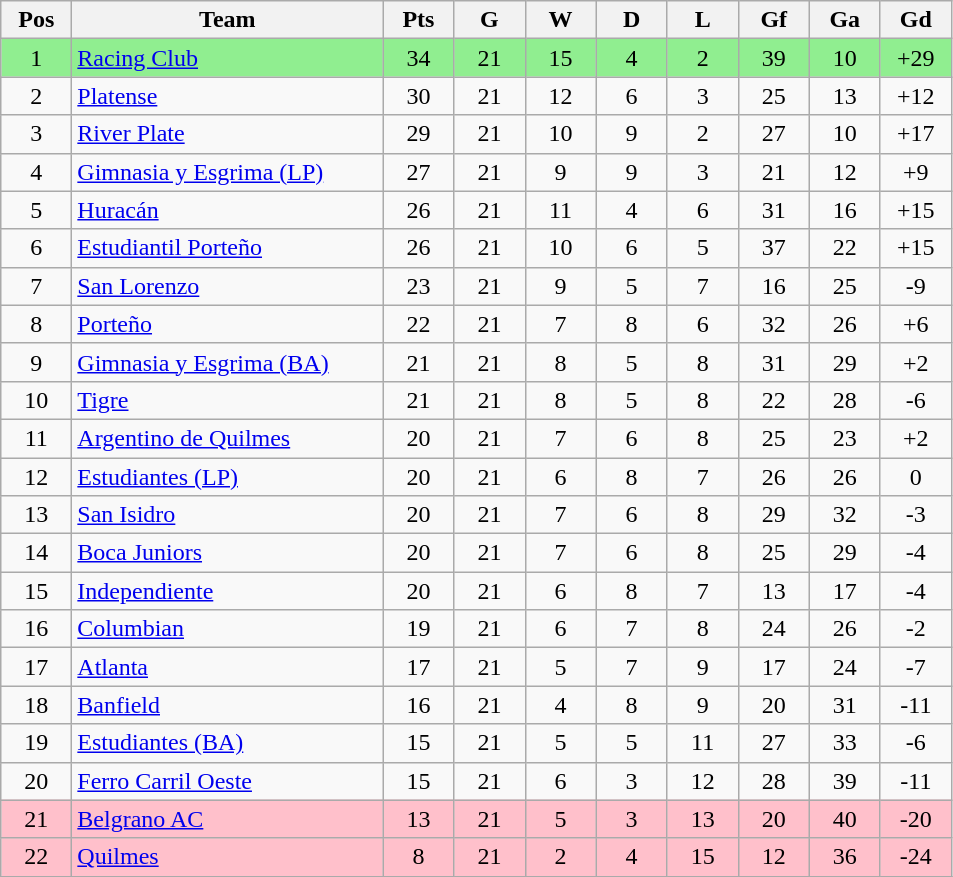<table class="wikitable" style="text-align:center">
<tr>
<th width=40px>Pos</th>
<th width=200px>Team</th>
<th width=40px>Pts</th>
<th width=40px>G</th>
<th width=40px>W</th>
<th width=40px>D</th>
<th width=40px>L</th>
<th width=40px>Gf</th>
<th width=40px>Ga</th>
<th width=40px>Gd</th>
</tr>
<tr bgcolor="lightgreen">
<td>1</td>
<td align="left"><a href='#'>Racing Club</a></td>
<td>34</td>
<td>21</td>
<td>15</td>
<td>4</td>
<td>2</td>
<td>39</td>
<td>10</td>
<td>+29</td>
</tr>
<tr>
<td>2</td>
<td align="left"><a href='#'>Platense</a></td>
<td>30</td>
<td>21</td>
<td>12</td>
<td>6</td>
<td>3</td>
<td>25</td>
<td>13</td>
<td>+12</td>
</tr>
<tr>
<td>3</td>
<td align="left"><a href='#'>River Plate</a></td>
<td>29</td>
<td>21</td>
<td>10</td>
<td>9</td>
<td>2</td>
<td>27</td>
<td>10</td>
<td>+17</td>
</tr>
<tr>
<td>4</td>
<td align="left"><a href='#'>Gimnasia y Esgrima (LP)</a></td>
<td>27</td>
<td>21</td>
<td>9</td>
<td>9</td>
<td>3</td>
<td>21</td>
<td>12</td>
<td>+9</td>
</tr>
<tr>
<td>5</td>
<td align="left"><a href='#'>Huracán</a></td>
<td>26</td>
<td>21</td>
<td>11</td>
<td>4</td>
<td>6</td>
<td>31</td>
<td>16</td>
<td>+15</td>
</tr>
<tr>
<td>6</td>
<td align="left"><a href='#'>Estudiantil Porteño</a></td>
<td>26</td>
<td>21</td>
<td>10</td>
<td>6</td>
<td>5</td>
<td>37</td>
<td>22</td>
<td>+15</td>
</tr>
<tr>
<td>7</td>
<td align="left"><a href='#'>San Lorenzo</a></td>
<td>23</td>
<td>21</td>
<td>9</td>
<td>5</td>
<td>7</td>
<td>16</td>
<td>25</td>
<td>-9</td>
</tr>
<tr>
<td>8</td>
<td align="left"><a href='#'>Porteño</a></td>
<td>22</td>
<td>21</td>
<td>7</td>
<td>8</td>
<td>6</td>
<td>32</td>
<td>26</td>
<td>+6</td>
</tr>
<tr>
<td>9</td>
<td align="left"><a href='#'>Gimnasia y Esgrima (BA)</a></td>
<td>21</td>
<td>21</td>
<td>8</td>
<td>5</td>
<td>8</td>
<td>31</td>
<td>29</td>
<td>+2</td>
</tr>
<tr>
<td>10</td>
<td align="left"><a href='#'>Tigre</a></td>
<td>21</td>
<td>21</td>
<td>8</td>
<td>5</td>
<td>8</td>
<td>22</td>
<td>28</td>
<td>-6</td>
</tr>
<tr>
<td>11</td>
<td align="left"><a href='#'>Argentino de Quilmes</a></td>
<td>20</td>
<td>21</td>
<td>7</td>
<td>6</td>
<td>8</td>
<td>25</td>
<td>23</td>
<td>+2</td>
</tr>
<tr>
<td>12</td>
<td align="left"><a href='#'>Estudiantes (LP)</a></td>
<td>20</td>
<td>21</td>
<td>6</td>
<td>8</td>
<td>7</td>
<td>26</td>
<td>26</td>
<td>0</td>
</tr>
<tr>
<td>13</td>
<td align="left"><a href='#'>San Isidro</a></td>
<td>20</td>
<td>21</td>
<td>7</td>
<td>6</td>
<td>8</td>
<td>29</td>
<td>32</td>
<td>-3</td>
</tr>
<tr>
<td>14</td>
<td align="left"><a href='#'>Boca Juniors</a></td>
<td>20</td>
<td>21</td>
<td>7</td>
<td>6</td>
<td>8</td>
<td>25</td>
<td>29</td>
<td>-4</td>
</tr>
<tr>
<td>15</td>
<td align="left"><a href='#'>Independiente</a></td>
<td>20</td>
<td>21</td>
<td>6</td>
<td>8</td>
<td>7</td>
<td>13</td>
<td>17</td>
<td>-4</td>
</tr>
<tr>
<td>16</td>
<td align="left"><a href='#'>Columbian</a></td>
<td>19</td>
<td>21</td>
<td>6</td>
<td>7</td>
<td>8</td>
<td>24</td>
<td>26</td>
<td>-2</td>
</tr>
<tr>
<td>17</td>
<td align="left"><a href='#'>Atlanta</a></td>
<td>17</td>
<td>21</td>
<td>5</td>
<td>7</td>
<td>9</td>
<td>17</td>
<td>24</td>
<td>-7</td>
</tr>
<tr>
<td>18</td>
<td align="left"><a href='#'>Banfield</a></td>
<td>16</td>
<td>21</td>
<td>4</td>
<td>8</td>
<td>9</td>
<td>20</td>
<td>31</td>
<td>-11</td>
</tr>
<tr>
<td>19</td>
<td align="left"><a href='#'>Estudiantes (BA)</a></td>
<td>15</td>
<td>21</td>
<td>5</td>
<td>5</td>
<td>11</td>
<td>27</td>
<td>33</td>
<td>-6</td>
</tr>
<tr>
<td>20</td>
<td align="left"><a href='#'>Ferro Carril Oeste</a></td>
<td>15</td>
<td>21</td>
<td>6</td>
<td>3</td>
<td>12</td>
<td>28</td>
<td>39</td>
<td>-11</td>
</tr>
<tr bgcolor="pink">
<td>21</td>
<td align="left"><a href='#'>Belgrano AC</a></td>
<td>13</td>
<td>21</td>
<td>5</td>
<td>3</td>
<td>13</td>
<td>20</td>
<td>40</td>
<td>-20</td>
</tr>
<tr bgcolor="pink">
<td>22</td>
<td align="left"><a href='#'>Quilmes</a></td>
<td>8</td>
<td>21</td>
<td>2</td>
<td>4</td>
<td>15</td>
<td>12</td>
<td>36</td>
<td>-24</td>
</tr>
<tr>
</tr>
</table>
